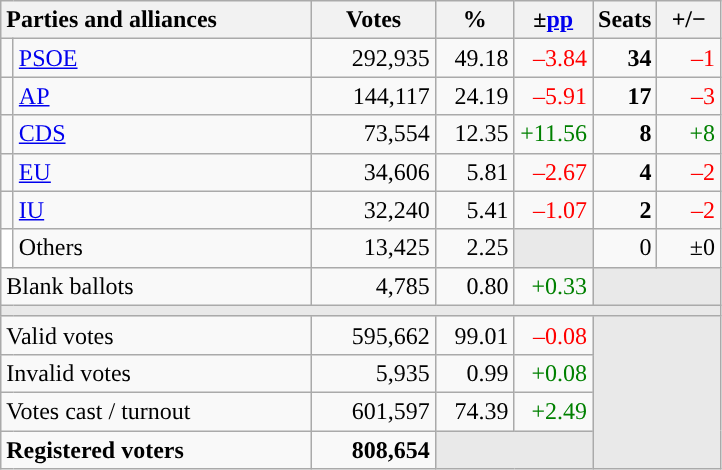<table class="wikitable" style="text-align:right;">
<tr>
<th style="text-align:left;" colspan="2" width="200">Parties and alliances</th>
<th width="75">Votes</th>
<th width="45">%</th>
<th width="45">±<a href='#'>pp</a></th>
<th width="35">Seats</th>
<th width="35">+/−</th>
</tr>
<tr>
<td width="1" style="color:inherit;background:"></td>
<td align="left"><a href='#'>PSOE</a></td>
<td>292,935</td>
<td>49.18</td>
<td style="color:red;">–3.84</td>
<td><strong>34</strong></td>
<td style="color:red;">–1</td>
</tr>
<tr>
<td style="color:inherit;background:"></td>
<td align="left"><a href='#'>AP</a></td>
<td>144,117</td>
<td>24.19</td>
<td style="color:red;">–5.91</td>
<td><strong>17</strong></td>
<td style="color:red;">–3</td>
</tr>
<tr>
<td style="color:inherit;background:"></td>
<td align="left"><a href='#'>CDS</a></td>
<td>73,554</td>
<td>12.35</td>
<td style="color:green;">+11.56</td>
<td><strong>8</strong></td>
<td style="color:green;">+8</td>
</tr>
<tr>
<td style="color:inherit;background:"></td>
<td align="left"><a href='#'>EU</a></td>
<td>34,606</td>
<td>5.81</td>
<td style="color:red;">–2.67</td>
<td><strong>4</strong></td>
<td style="color:red;">–2</td>
</tr>
<tr>
<td style="color:inherit;background:"></td>
<td align="left"><a href='#'>IU</a></td>
<td>32,240</td>
<td>5.41</td>
<td style="color:red;">–1.07</td>
<td><strong>2</strong></td>
<td style="color:red;">–2</td>
</tr>
<tr>
<td bgcolor="white"></td>
<td align="left">Others</td>
<td>13,425</td>
<td>2.25</td>
<td bgcolor="#E9E9E9"></td>
<td>0</td>
<td>±0</td>
</tr>
<tr>
<td align="left" colspan="2">Blank ballots</td>
<td>4,785</td>
<td>0.80</td>
<td style="color:green;">+0.33</td>
<td bgcolor="#E9E9E9" colspan="2"></td>
</tr>
<tr>
<td colspan="7" bgcolor="#E9E9E9"></td>
</tr>
<tr>
<td align="left" colspan="2">Valid votes</td>
<td>595,662</td>
<td>99.01</td>
<td style="color:red;">–0.08</td>
<td bgcolor="#E9E9E9" colspan="2" rowspan="4"></td>
</tr>
<tr>
<td align="left" colspan="2">Invalid votes</td>
<td>5,935</td>
<td>0.99</td>
<td style="color:green;">+0.08</td>
</tr>
<tr>
<td align="left" colspan="2">Votes cast / turnout</td>
<td>601,597</td>
<td>74.39</td>
<td style="color:green;">+2.49</td>
</tr>
<tr style="font-weight:bold;">
<td align="left" colspan="2">Registered voters</td>
<td>808,654</td>
<td bgcolor="#E9E9E9" colspan="2"></td>
</tr>
</table>
